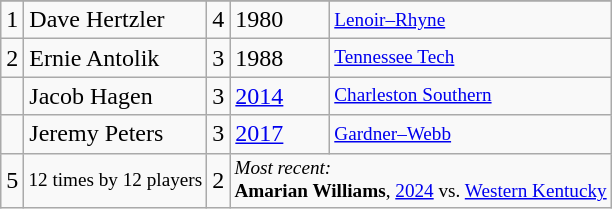<table class="wikitable">
<tr>
</tr>
<tr>
<td>1</td>
<td>Dave Hertzler</td>
<td>4</td>
<td>1980</td>
<td style="font-size:80%;"><a href='#'>Lenoir–Rhyne</a></td>
</tr>
<tr>
<td>2</td>
<td>Ernie Antolik</td>
<td>3</td>
<td>1988</td>
<td style="font-size:80%;"><a href='#'>Tennessee Tech</a></td>
</tr>
<tr>
<td></td>
<td>Jacob Hagen</td>
<td>3</td>
<td><a href='#'>2014</a></td>
<td style="font-size:80%;"><a href='#'>Charleston Southern</a></td>
</tr>
<tr>
<td></td>
<td>Jeremy Peters</td>
<td>3</td>
<td><a href='#'>2017</a></td>
<td style="font-size:80%;"><a href='#'>Gardner–Webb</a></td>
</tr>
<tr>
<td>5</td>
<td style="font-size:80%;">12 times by 12 players</td>
<td>2</td>
<td colspan=2 style="font-size:80%;"><em>Most recent:</em><br><strong>Amarian Williams</strong>, <a href='#'>2024</a> vs. <a href='#'>Western Kentucky</a></td>
</tr>
</table>
